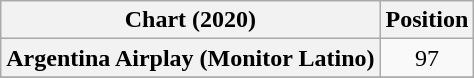<table class="wikitable plainrowheaders" style="text-align:center">
<tr>
<th scope="col">Chart (2020)</th>
<th scope="col">Position</th>
</tr>
<tr>
<th scope="row">Argentina Airplay (Monitor Latino)</th>
<td>97</td>
</tr>
<tr>
</tr>
</table>
